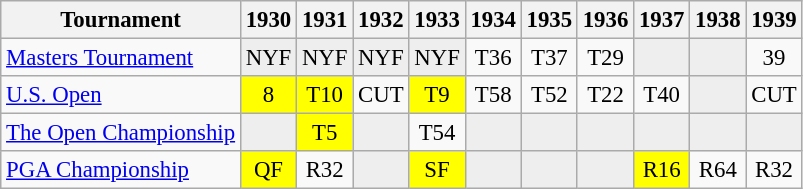<table class="wikitable" style="font-size:95%;text-align:center;">
<tr>
<th>Tournament</th>
<th>1930</th>
<th>1931</th>
<th>1932</th>
<th>1933</th>
<th>1934</th>
<th>1935</th>
<th>1936</th>
<th>1937</th>
<th>1938</th>
<th>1939</th>
</tr>
<tr>
<td align=left><a href='#'>Masters Tournament</a></td>
<td style="background:#eeeeee;">NYF</td>
<td style="background:#eeeeee;">NYF</td>
<td style="background:#eeeeee;">NYF</td>
<td style="background:#eeeeee;">NYF</td>
<td>T36</td>
<td>T37</td>
<td>T29</td>
<td style="background:#eeeeee;"></td>
<td style="background:#eeeeee;"></td>
<td>39</td>
</tr>
<tr>
<td align=left><a href='#'>U.S. Open</a></td>
<td style="background:yellow;">8</td>
<td style="background:yellow;">T10</td>
<td>CUT</td>
<td style="background:yellow;">T9</td>
<td>T58</td>
<td>T52</td>
<td>T22</td>
<td>T40</td>
<td style="background:#eeeeee;"></td>
<td>CUT</td>
</tr>
<tr>
<td align=left><a href='#'>The Open Championship</a></td>
<td style="background:#eeeeee;"></td>
<td style="background:yellow;">T5</td>
<td style="background:#eeeeee;"></td>
<td>T54</td>
<td style="background:#eeeeee;"></td>
<td style="background:#eeeeee;"></td>
<td style="background:#eeeeee;"></td>
<td style="background:#eeeeee;"></td>
<td style="background:#eeeeee;"></td>
<td style="background:#eeeeee;"></td>
</tr>
<tr>
<td align=left><a href='#'>PGA Championship</a></td>
<td style="background:yellow;">QF</td>
<td>R32</td>
<td style="background:#eeeeee;"></td>
<td style="background:yellow;">SF</td>
<td style="background:#eeeeee;"></td>
<td style="background:#eeeeee;"></td>
<td style="background:#eeeeee;"></td>
<td style="background:yellow;">R16</td>
<td>R64</td>
<td>R32</td>
</tr>
</table>
